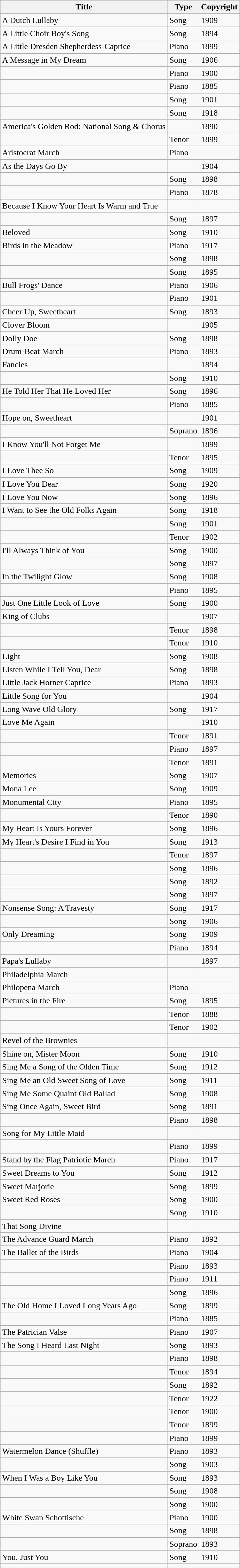<table class="wikitable">
<tr>
<th>Title</th>
<th>Type</th>
<th>Copyright</th>
</tr>
<tr>
<td>A Dutch Lullaby</td>
<td>Song</td>
<td>1909</td>
</tr>
<tr>
<td>A Little Choir Boy's Song</td>
<td>Song</td>
<td>1894</td>
</tr>
<tr>
<td>A Little Dresden Shepherdess-Caprice</td>
<td>Piano</td>
<td>1899</td>
</tr>
<tr>
<td>A Message in My Dream</td>
<td>Song</td>
<td>1906</td>
</tr>
<tr>
<td></td>
<td>Piano</td>
<td>1900</td>
</tr>
<tr>
<td></td>
<td>Piano</td>
<td>1885</td>
</tr>
<tr>
<td></td>
<td>Song</td>
<td>1901</td>
</tr>
<tr>
<td></td>
<td>Song</td>
<td>1918</td>
</tr>
<tr>
<td>America's Golden Rod: National Song & Chorus</td>
<td></td>
<td>1890</td>
</tr>
<tr>
<td></td>
<td>Tenor</td>
<td>1899</td>
</tr>
<tr>
<td>Aristocrat March</td>
<td>Piano</td>
<td></td>
</tr>
<tr>
<td>As the Days Go By</td>
<td></td>
<td>1904</td>
</tr>
<tr>
<td></td>
<td>Song</td>
<td>1898</td>
</tr>
<tr>
<td></td>
<td>Piano</td>
<td>1878</td>
</tr>
<tr>
<td>Because I Know Your Heart Is Warm and True</td>
<td></td>
<td></td>
</tr>
<tr>
<td></td>
<td>Song</td>
<td>1897</td>
</tr>
<tr>
<td>Beloved</td>
<td>Song</td>
<td>1910</td>
</tr>
<tr>
<td>Birds in the Meadow</td>
<td>Piano</td>
<td>1917</td>
</tr>
<tr>
<td></td>
<td>Song</td>
<td>1898</td>
</tr>
<tr>
<td></td>
<td>Song</td>
<td>1895</td>
</tr>
<tr>
<td>Bull Frogs' Dance</td>
<td>Piano</td>
<td>1906</td>
</tr>
<tr>
<td></td>
<td>Piano</td>
<td>1901</td>
</tr>
<tr>
<td>Cheer Up, Sweetheart</td>
<td>Song</td>
<td>1893</td>
</tr>
<tr>
<td>Clover Bloom</td>
<td></td>
<td>1905</td>
</tr>
<tr>
<td>Dolly Doe</td>
<td>Song</td>
<td>1898</td>
</tr>
<tr>
<td>Drum-Beat March</td>
<td>Piano</td>
<td>1893</td>
</tr>
<tr>
<td>Fancies</td>
<td></td>
<td>1894</td>
</tr>
<tr>
<td></td>
<td>Song</td>
<td>1910</td>
</tr>
<tr>
<td>He Told Her That He Loved Her</td>
<td>Song</td>
<td>1896</td>
</tr>
<tr>
<td></td>
<td>Piano</td>
<td>1885</td>
</tr>
<tr>
<td>Hope on, Sweetheart</td>
<td></td>
<td>1901</td>
</tr>
<tr>
<td></td>
<td>Soprano</td>
<td>1896</td>
</tr>
<tr>
<td>I Know You'll Not Forget Me</td>
<td></td>
<td>1899</td>
</tr>
<tr>
<td></td>
<td>Tenor</td>
<td>1895</td>
</tr>
<tr>
<td>I Love Thee So</td>
<td>Song</td>
<td>1909</td>
</tr>
<tr>
<td>I Love You Dear</td>
<td>Song</td>
<td>1920</td>
</tr>
<tr>
<td>I Love You Now</td>
<td>Song</td>
<td>1896</td>
</tr>
<tr>
<td>I Want to See the Old Folks Again</td>
<td>Song</td>
<td>1918</td>
</tr>
<tr>
<td></td>
<td>Song</td>
<td>1901</td>
</tr>
<tr>
<td></td>
<td>Tenor</td>
<td>1902</td>
</tr>
<tr>
<td>I'll Always Think of You</td>
<td>Song</td>
<td>1900</td>
</tr>
<tr>
<td></td>
<td>Song</td>
<td>1897</td>
</tr>
<tr>
<td>In the Twilight Glow</td>
<td>Song</td>
<td>1908</td>
</tr>
<tr>
<td></td>
<td>Piano</td>
<td>1895</td>
</tr>
<tr>
<td>Just One Little Look of Love</td>
<td>Song</td>
<td>1900</td>
</tr>
<tr>
<td>King of Clubs</td>
<td></td>
<td>1907</td>
</tr>
<tr>
<td></td>
<td>Tenor</td>
<td>1898</td>
</tr>
<tr>
<td></td>
<td>Tenor</td>
<td>1910</td>
</tr>
<tr>
<td>Light</td>
<td>Song</td>
<td>1908</td>
</tr>
<tr>
<td>Listen While I Tell You, Dear</td>
<td>Song</td>
<td>1898</td>
</tr>
<tr>
<td>Little Jack Horner Caprice</td>
<td>Piano</td>
<td>1893</td>
</tr>
<tr>
<td>Little Song for You</td>
<td></td>
<td>1904</td>
</tr>
<tr>
<td>Long Wave Old Glory</td>
<td>Song</td>
<td>1917</td>
</tr>
<tr>
<td>Love Me Again</td>
<td></td>
<td>1910</td>
</tr>
<tr>
<td></td>
<td>Tenor</td>
<td>1891</td>
</tr>
<tr>
<td></td>
<td>Piano</td>
<td>1897</td>
</tr>
<tr>
<td></td>
<td>Tenor</td>
<td>1891</td>
</tr>
<tr>
<td>Memories</td>
<td>Song</td>
<td>1907</td>
</tr>
<tr>
<td>Mona Lee</td>
<td>Song</td>
<td>1909</td>
</tr>
<tr>
<td>Monumental City</td>
<td>Piano</td>
<td>1895</td>
</tr>
<tr>
<td></td>
<td>Tenor</td>
<td>1890</td>
</tr>
<tr>
<td>My Heart Is Yours Forever</td>
<td>Song</td>
<td>1896</td>
</tr>
<tr>
<td>My Heart's Desire I Find in You</td>
<td>Song</td>
<td>1913</td>
</tr>
<tr>
<td></td>
<td>Tenor</td>
<td>1897</td>
</tr>
<tr>
<td></td>
<td>Song</td>
<td>1896</td>
</tr>
<tr>
<td></td>
<td>Song</td>
<td>1892</td>
</tr>
<tr>
<td></td>
<td>Song</td>
<td>1897</td>
</tr>
<tr>
<td>Nonsense Song: A Travesty</td>
<td>Song</td>
<td>1917</td>
</tr>
<tr>
<td></td>
<td>Song</td>
<td>1906</td>
</tr>
<tr>
<td>Only Dreaming</td>
<td>Song</td>
<td>1909</td>
</tr>
<tr>
<td></td>
<td>Piano</td>
<td>1894</td>
</tr>
<tr>
<td>Papa's Lullaby</td>
<td></td>
<td>1897</td>
</tr>
<tr>
<td>Philadelphia March</td>
<td></td>
<td></td>
</tr>
<tr>
<td>Philopena March</td>
<td>Piano</td>
<td></td>
</tr>
<tr>
<td>Pictures in the Fire</td>
<td>Song</td>
<td>1895</td>
</tr>
<tr>
<td></td>
<td>Tenor</td>
<td>1888</td>
</tr>
<tr>
<td></td>
<td>Tenor</td>
<td>1902</td>
</tr>
<tr>
<td>Revel of the Brownies</td>
<td></td>
<td></td>
</tr>
<tr>
<td>Shine on, Mister Moon</td>
<td>Song</td>
<td>1910</td>
</tr>
<tr>
<td>Sing Me a Song of the Olden Time</td>
<td>Song</td>
<td>1912</td>
</tr>
<tr>
<td>Sing Me an Old Sweet Song of Love</td>
<td>Song</td>
<td>1911</td>
</tr>
<tr>
<td>Sing Me Some Quaint Old Ballad</td>
<td>Song</td>
<td>1908</td>
</tr>
<tr>
<td>Sing Once Again, Sweet Bird</td>
<td>Song</td>
<td>1891</td>
</tr>
<tr>
<td></td>
<td>Piano</td>
<td>1898</td>
</tr>
<tr>
<td>Song for My Little Maid</td>
<td></td>
<td></td>
</tr>
<tr>
<td></td>
<td>Piano</td>
<td>1899</td>
</tr>
<tr>
<td>Stand by the Flag Patriotic March</td>
<td>Piano</td>
<td>1917</td>
</tr>
<tr>
<td>Sweet Dreams to You</td>
<td>Song</td>
<td>1912</td>
</tr>
<tr>
<td>Sweet Marjorie</td>
<td>Song</td>
<td>1899</td>
</tr>
<tr>
<td>Sweet Red Roses</td>
<td>Song</td>
<td>1900</td>
</tr>
<tr>
<td></td>
<td>Song</td>
<td>1910</td>
</tr>
<tr>
<td>That Song Divine</td>
<td></td>
<td></td>
</tr>
<tr>
<td>The Advance Guard March</td>
<td>Piano</td>
<td>1892</td>
</tr>
<tr>
<td>The Ballet of the Birds</td>
<td>Piano</td>
<td>1904</td>
</tr>
<tr>
<td></td>
<td>Piano</td>
<td>1893</td>
</tr>
<tr>
<td></td>
<td>Piano</td>
<td>1911</td>
</tr>
<tr>
<td></td>
<td>Song</td>
<td>1896</td>
</tr>
<tr>
<td>The Old Home I Loved Long Years Ago</td>
<td>Song</td>
<td>1899</td>
</tr>
<tr>
<td></td>
<td>Piano</td>
<td>1885</td>
</tr>
<tr>
<td>The Patrician Valse</td>
<td>Piano</td>
<td>1907</td>
</tr>
<tr>
<td>The Song I Heard Last Night</td>
<td>Song</td>
<td>1893</td>
</tr>
<tr>
<td></td>
<td>Piano</td>
<td>1898</td>
</tr>
<tr>
<td></td>
<td>Tenor</td>
<td>1894</td>
</tr>
<tr>
<td></td>
<td>Song</td>
<td>1892</td>
</tr>
<tr>
<td></td>
<td>Tenor</td>
<td>1922</td>
</tr>
<tr>
<td></td>
<td>Tenor</td>
<td>1900</td>
</tr>
<tr>
<td></td>
<td>Tenor</td>
<td>1899</td>
</tr>
<tr>
<td></td>
<td>Piano</td>
<td>1899</td>
</tr>
<tr>
<td>Watermelon Dance (Shuffle)</td>
<td>Piano</td>
<td>1893</td>
</tr>
<tr>
<td></td>
<td>Song</td>
<td>1903</td>
</tr>
<tr>
<td>When I Was a Boy Like You</td>
<td>Song</td>
<td>1893</td>
</tr>
<tr>
<td></td>
<td>Song</td>
<td>1908</td>
</tr>
<tr>
<td></td>
<td>Song</td>
<td>1900</td>
</tr>
<tr>
<td>White Swan Schottische</td>
<td>Piano</td>
<td>1900</td>
</tr>
<tr>
<td></td>
<td>Song</td>
<td>1898</td>
</tr>
<tr>
<td></td>
<td>Soprano</td>
<td>1893</td>
</tr>
<tr>
<td>You, Just You</td>
<td>Song</td>
<td>1910</td>
</tr>
<tr>
<td></td>
</tr>
</table>
